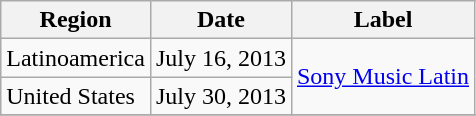<table class="wikitable">
<tr>
<th>Region</th>
<th>Date</th>
<th>Label</th>
</tr>
<tr>
<td>Latinoamerica</td>
<td>July 16, 2013</td>
<td rowspan="2" align="center"><a href='#'>Sony Music Latin</a></td>
</tr>
<tr>
<td>United States</td>
<td>July 30, 2013</td>
</tr>
<tr>
</tr>
</table>
